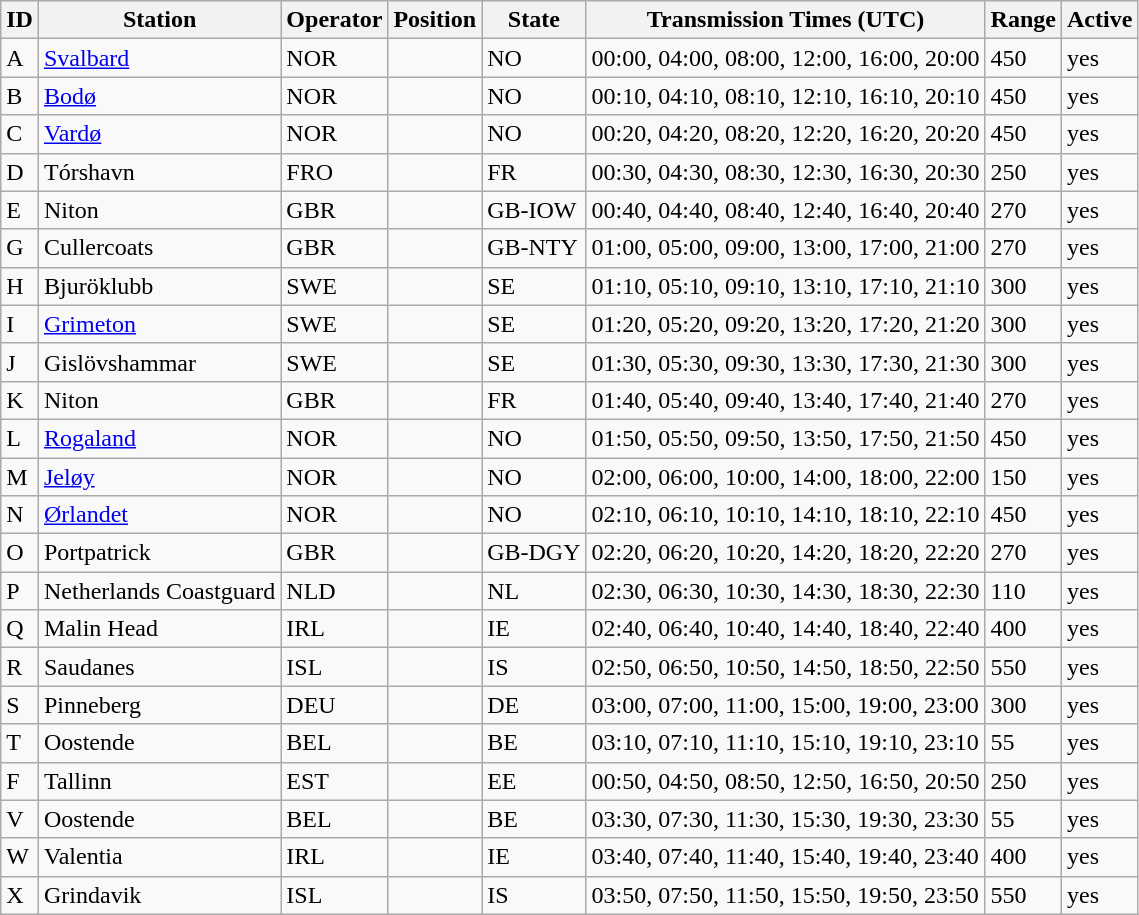<table class="wikitable sortable">
<tr class="hintergrundfarbe5">
<th>ID</th>
<th>Station</th>
<th>Operator</th>
<th>Position</th>
<th class="unsortable">State</th>
<th>Transmission Times (UTC)</th>
<th>Range</th>
<th>Active</th>
</tr>
<tr>
<td>A</td>
<td><a href='#'>Svalbard</a></td>
<td>NOR</td>
<td></td>
<td>NO</td>
<td>00:00, 04:00, 08:00, 12:00, 16:00, 20:00</td>
<td>450</td>
<td>yes</td>
</tr>
<tr>
<td>B</td>
<td><a href='#'>Bodø</a></td>
<td>NOR</td>
<td></td>
<td>NO</td>
<td>00:10, 04:10, 08:10, 12:10, 16:10, 20:10</td>
<td>450</td>
<td>yes</td>
</tr>
<tr>
<td>C</td>
<td><a href='#'>Vardø</a></td>
<td>NOR</td>
<td></td>
<td>NO</td>
<td>00:20, 04:20, 08:20, 12:20, 16:20, 20:20</td>
<td>450</td>
<td>yes</td>
</tr>
<tr>
<td>D</td>
<td>Tórshavn</td>
<td>FRO</td>
<td></td>
<td>FR</td>
<td>00:30, 04:30, 08:30, 12:30, 16:30, 20:30</td>
<td>250</td>
<td>yes</td>
</tr>
<tr>
<td>E</td>
<td>Niton</td>
<td>GBR</td>
<td></td>
<td>GB-IOW</td>
<td>00:40, 04:40, 08:40, 12:40, 16:40, 20:40</td>
<td>270</td>
<td>yes</td>
</tr>
<tr>
<td>G</td>
<td>Cullercoats</td>
<td>GBR</td>
<td></td>
<td>GB-NTY</td>
<td>01:00, 05:00, 09:00, 13:00, 17:00, 21:00</td>
<td>270</td>
<td>yes</td>
</tr>
<tr>
<td>H</td>
<td>Bjuröklubb</td>
<td>SWE</td>
<td></td>
<td>SE</td>
<td>01:10, 05:10, 09:10, 13:10, 17:10, 21:10</td>
<td>300</td>
<td>yes</td>
</tr>
<tr>
<td>I</td>
<td><a href='#'>Grimeton</a></td>
<td>SWE</td>
<td></td>
<td>SE</td>
<td>01:20, 05:20, 09:20, 13:20, 17:20, 21:20</td>
<td>300</td>
<td>yes</td>
</tr>
<tr>
<td>J</td>
<td>Gislövshammar</td>
<td>SWE</td>
<td></td>
<td>SE</td>
<td>01:30, 05:30, 09:30, 13:30, 17:30, 21:30</td>
<td>300</td>
<td>yes</td>
</tr>
<tr>
<td>K</td>
<td>Niton</td>
<td>GBR</td>
<td></td>
<td>FR</td>
<td>01:40, 05:40, 09:40, 13:40, 17:40, 21:40</td>
<td>270</td>
<td>yes</td>
</tr>
<tr>
<td>L</td>
<td><a href='#'>Rogaland</a></td>
<td>NOR</td>
<td></td>
<td>NO</td>
<td>01:50, 05:50, 09:50, 13:50, 17:50, 21:50</td>
<td>450</td>
<td>yes</td>
</tr>
<tr>
<td>M</td>
<td><a href='#'>Jeløy</a></td>
<td>NOR</td>
<td></td>
<td>NO</td>
<td>02:00, 06:00, 10:00, 14:00, 18:00, 22:00</td>
<td>150</td>
<td>yes</td>
</tr>
<tr>
<td>N</td>
<td><a href='#'>Ørlandet</a></td>
<td>NOR</td>
<td></td>
<td>NO</td>
<td>02:10, 06:10, 10:10, 14:10, 18:10, 22:10</td>
<td>450</td>
<td>yes</td>
</tr>
<tr>
<td>O</td>
<td>Portpatrick</td>
<td>GBR</td>
<td></td>
<td>GB-DGY</td>
<td>02:20, 06:20, 10:20, 14:20, 18:20, 22:20</td>
<td>270</td>
<td>yes</td>
</tr>
<tr>
<td>P</td>
<td>Netherlands Coastguard</td>
<td>NLD</td>
<td></td>
<td>NL</td>
<td>02:30, 06:30, 10:30, 14:30, 18:30, 22:30</td>
<td>110</td>
<td>yes</td>
</tr>
<tr>
<td>Q</td>
<td>Malin Head</td>
<td>IRL</td>
<td></td>
<td>IE</td>
<td>02:40, 06:40, 10:40, 14:40, 18:40, 22:40</td>
<td>400</td>
<td>yes</td>
</tr>
<tr>
<td>R</td>
<td>Saudanes</td>
<td>ISL</td>
<td></td>
<td>IS</td>
<td>02:50, 06:50, 10:50, 14:50, 18:50, 22:50</td>
<td>550</td>
<td>yes</td>
</tr>
<tr>
<td>S</td>
<td>Pinneberg</td>
<td>DEU</td>
<td></td>
<td>DE</td>
<td>03:00, 07:00, 11:00, 15:00, 19:00, 23:00</td>
<td>300</td>
<td>yes</td>
</tr>
<tr>
<td>T</td>
<td>Oostende</td>
<td>BEL</td>
<td></td>
<td>BE</td>
<td>03:10, 07:10, 11:10, 15:10, 19:10, 23:10</td>
<td>55</td>
<td>yes</td>
</tr>
<tr>
<td>F</td>
<td>Tallinn</td>
<td>EST</td>
<td></td>
<td>EE</td>
<td>00:50, 04:50, 08:50, 12:50, 16:50, 20:50</td>
<td>250</td>
<td>yes</td>
</tr>
<tr>
<td>V</td>
<td>Oostende</td>
<td>BEL</td>
<td></td>
<td>BE</td>
<td>03:30, 07:30, 11:30, 15:30, 19:30, 23:30</td>
<td>55</td>
<td>yes</td>
</tr>
<tr>
<td>W</td>
<td>Valentia</td>
<td>IRL</td>
<td></td>
<td>IE</td>
<td>03:40, 07:40, 11:40, 15:40, 19:40, 23:40</td>
<td>400</td>
<td>yes</td>
</tr>
<tr>
<td>X</td>
<td>Grindavik</td>
<td>ISL</td>
<td></td>
<td>IS</td>
<td>03:50, 07:50, 11:50, 15:50, 19:50, 23:50</td>
<td>550</td>
<td>yes</td>
</tr>
</table>
